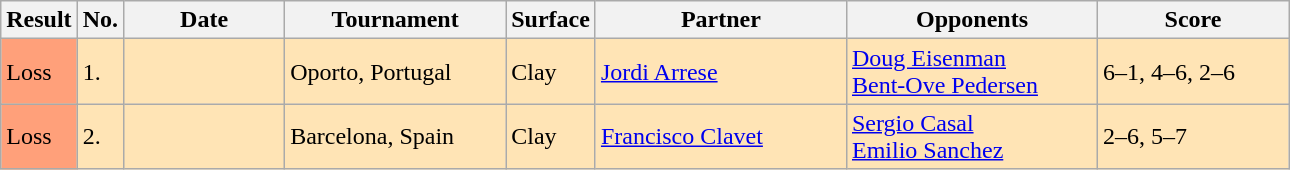<table class="sortable wikitable">
<tr>
<th>Result</th>
<th>No.</th>
<th width="100">Date</th>
<th width="140">Tournament</th>
<th>Surface</th>
<th width="160">Partner</th>
<th width="160">Opponents</th>
<th width="120" class="unsortable">Score</th>
</tr>
<tr style="background:moccasin;">
<td style="background:#ffa07a;">Loss</td>
<td>1.</td>
<td></td>
<td>Oporto, Portugal</td>
<td>Clay</td>
<td> <a href='#'>Jordi Arrese</a></td>
<td> <a href='#'>Doug Eisenman</a><br> <a href='#'>Bent-Ove Pedersen</a></td>
<td>6–1, 4–6, 2–6</td>
</tr>
<tr style="background:moccasin;">
<td style="background:#ffa07a;">Loss</td>
<td>2.</td>
<td></td>
<td>Barcelona, Spain</td>
<td>Clay</td>
<td> <a href='#'>Francisco Clavet</a></td>
<td> <a href='#'>Sergio Casal</a><br> <a href='#'>Emilio Sanchez</a></td>
<td>2–6, 5–7</td>
</tr>
</table>
